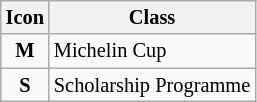<table class="wikitable" style="font-size: 85%;">
<tr>
<th>Icon</th>
<th>Class</th>
</tr>
<tr>
<td align=center><strong><span>M</span></strong></td>
<td>Michelin Cup</td>
</tr>
<tr>
<td align=center><strong><span>S</span></strong></td>
<td>Scholarship Programme</td>
</tr>
</table>
